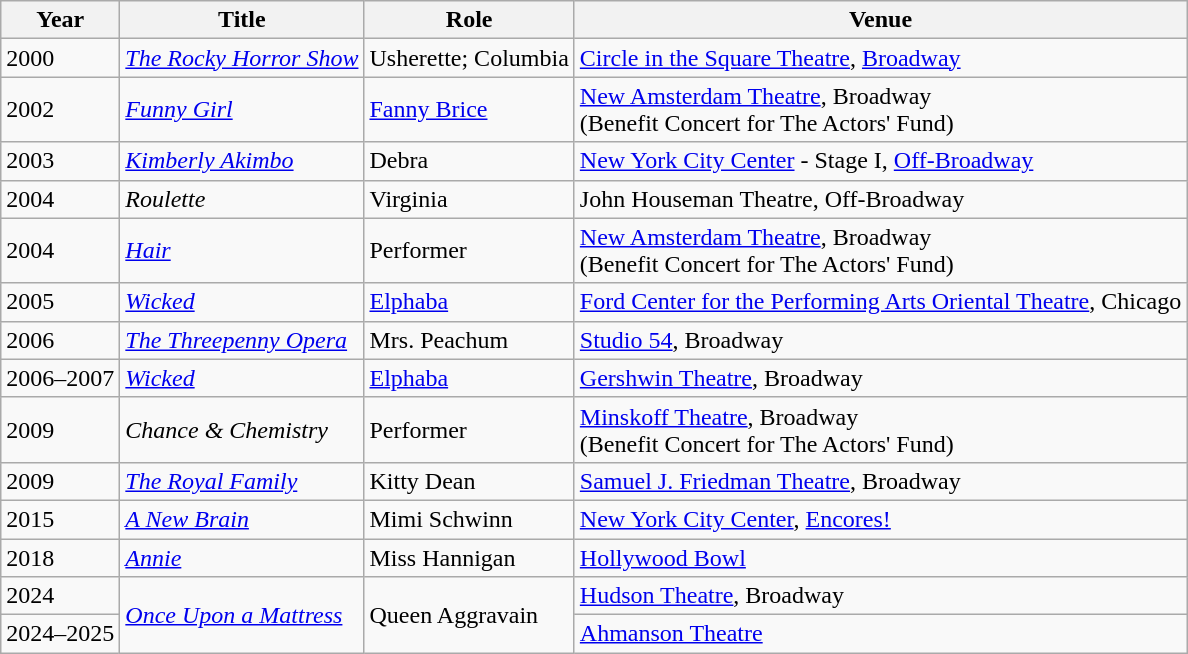<table class="wikitable sortable">
<tr>
<th>Year</th>
<th>Title</th>
<th>Role</th>
<th>Venue</th>
</tr>
<tr>
<td>2000</td>
<td><em><a href='#'>The Rocky Horror Show</a></em></td>
<td>Usherette; Columbia</td>
<td><a href='#'>Circle in the Square Theatre</a>, <a href='#'>Broadway</a></td>
</tr>
<tr>
<td>2002</td>
<td><em><a href='#'>Funny Girl</a></em></td>
<td><a href='#'>Fanny Brice</a></td>
<td><a href='#'>New Amsterdam Theatre</a>, Broadway<br>(Benefit Concert for The Actors' Fund)</td>
</tr>
<tr>
<td>2003</td>
<td><em><a href='#'>Kimberly Akimbo</a></em></td>
<td>Debra</td>
<td><a href='#'>New York City Center</a> - Stage I, <a href='#'>Off-Broadway</a></td>
</tr>
<tr>
<td>2004</td>
<td><em>Roulette</em></td>
<td>Virginia</td>
<td>John Houseman Theatre, Off-Broadway</td>
</tr>
<tr>
<td>2004</td>
<td><em><a href='#'>Hair</a></em></td>
<td>Performer</td>
<td><a href='#'>New Amsterdam Theatre</a>, Broadway<br>(Benefit Concert for The Actors' Fund)</td>
</tr>
<tr>
<td>2005</td>
<td><em><a href='#'>Wicked</a></em></td>
<td><a href='#'>Elphaba</a></td>
<td><a href='#'>Ford Center for the Performing Arts Oriental Theatre</a>, Chicago</td>
</tr>
<tr>
<td>2006</td>
<td><em><a href='#'>The Threepenny Opera</a></em></td>
<td>Mrs. Peachum</td>
<td><a href='#'>Studio 54</a>, Broadway</td>
</tr>
<tr>
<td>2006–2007</td>
<td><em><a href='#'>Wicked</a></em></td>
<td><a href='#'>Elphaba</a></td>
<td><a href='#'>Gershwin Theatre</a>, Broadway</td>
</tr>
<tr>
<td>2009</td>
<td><em>Chance & Chemistry</em></td>
<td>Performer</td>
<td><a href='#'>Minskoff Theatre</a>, Broadway<br>(Benefit Concert for The Actors' Fund)</td>
</tr>
<tr>
<td>2009</td>
<td><em><a href='#'>The Royal Family</a></em></td>
<td>Kitty Dean</td>
<td><a href='#'>Samuel J. Friedman Theatre</a>, Broadway</td>
</tr>
<tr>
<td>2015</td>
<td><em><a href='#'>A New Brain</a></em></td>
<td>Mimi Schwinn</td>
<td><a href='#'>New York City Center</a>, <a href='#'>Encores!</a></td>
</tr>
<tr>
<td>2018</td>
<td><em><a href='#'>Annie</a></em></td>
<td>Miss Hannigan</td>
<td><a href='#'>Hollywood Bowl</a></td>
</tr>
<tr>
<td>2024</td>
<td rowspan=2><em><a href='#'>Once Upon a Mattress</a></em></td>
<td rowspan=2>Queen Aggravain</td>
<td><a href='#'>Hudson Theatre</a>, Broadway</td>
</tr>
<tr>
<td>2024–2025</td>
<td><a href='#'>Ahmanson Theatre</a></td>
</tr>
</table>
